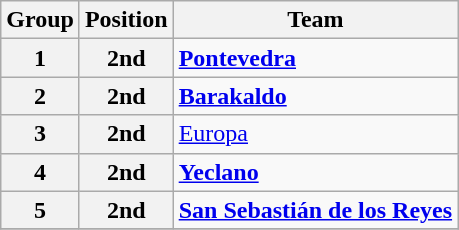<table class="wikitable">
<tr>
<th>Group</th>
<th>Position</th>
<th>Team</th>
</tr>
<tr>
<th>1</th>
<th>2nd</th>
<td><strong><a href='#'>Pontevedra</a></strong></td>
</tr>
<tr>
<th>2</th>
<th>2nd</th>
<td><strong><a href='#'>Barakaldo</a></strong></td>
</tr>
<tr>
<th>3</th>
<th>2nd</th>
<td><a href='#'>Europa</a></td>
</tr>
<tr>
<th>4</th>
<th>2nd</th>
<td><strong><a href='#'>Yeclano</a></strong></td>
</tr>
<tr>
<th>5</th>
<th>2nd</th>
<td><strong><a href='#'>San Sebastián de los Reyes</a></strong></td>
</tr>
<tr>
</tr>
</table>
